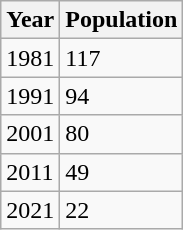<table class="wikitable">
<tr>
<th>Year</th>
<th>Population</th>
</tr>
<tr>
<td>1981</td>
<td>117</td>
</tr>
<tr>
<td>1991</td>
<td>94</td>
</tr>
<tr>
<td>2001</td>
<td>80</td>
</tr>
<tr>
<td>2011</td>
<td>49</td>
</tr>
<tr>
<td>2021</td>
<td>22</td>
</tr>
</table>
